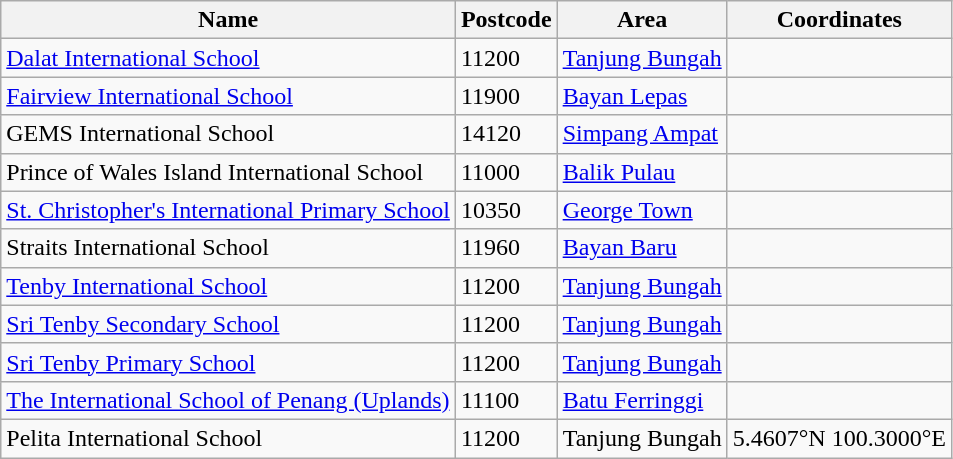<table class="wikitable sortable">
<tr>
<th>Name</th>
<th>Postcode</th>
<th>Area</th>
<th>Coordinates</th>
</tr>
<tr>
<td><a href='#'>Dalat International School</a></td>
<td>11200</td>
<td><a href='#'>Tanjung Bungah</a></td>
<td></td>
</tr>
<tr>
<td><a href='#'>Fairview International School</a></td>
<td>11900</td>
<td><a href='#'>Bayan Lepas</a></td>
<td></td>
</tr>
<tr>
<td>GEMS International School</td>
<td>14120</td>
<td><a href='#'>Simpang Ampat</a></td>
<td></td>
</tr>
<tr>
<td>Prince of Wales Island International School</td>
<td>11000</td>
<td><a href='#'>Balik Pulau</a></td>
<td></td>
</tr>
<tr>
<td><a href='#'>St. Christopher's International Primary School</a></td>
<td>10350</td>
<td><a href='#'>George Town</a></td>
<td></td>
</tr>
<tr>
<td>Straits International School</td>
<td>11960</td>
<td><a href='#'>Bayan Baru</a></td>
<td></td>
</tr>
<tr>
<td><a href='#'>Tenby International School</a></td>
<td>11200</td>
<td><a href='#'>Tanjung Bungah</a></td>
<td></td>
</tr>
<tr>
<td><a href='#'>Sri Tenby Secondary School</a></td>
<td>11200</td>
<td><a href='#'>Tanjung Bungah</a></td>
<td></td>
</tr>
<tr>
<td><a href='#'>Sri Tenby Primary School</a></td>
<td>11200</td>
<td><a href='#'>Tanjung Bungah</a></td>
<td></td>
</tr>
<tr>
<td><a href='#'>The International School of Penang (Uplands)</a></td>
<td>11100</td>
<td><a href='#'>Batu Ferringgi</a></td>
<td></td>
</tr>
<tr>
<td>Pelita International School</td>
<td>11200</td>
<td>Tanjung Bungah</td>
<td>5.4607°N 100.3000°E</td>
</tr>
</table>
